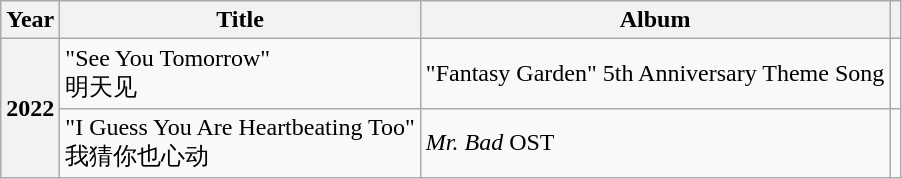<table class="wikitable plainrowheaders">
<tr>
<th scope="col">Year</th>
<th scope="col">Title</th>
<th scope="col">Album</th>
<th scope="col" class="unsortable"></th>
</tr>
<tr>
<th scope="row" rowspan="2">2022</th>
<td>"See You Tomorrow"<br> 明天见</td>
<td>"Fantasy Garden" 5th Anniversary Theme Song</td>
<td style="text-align:center"></td>
</tr>
<tr>
<td>"I Guess You Are Heartbeating Too"<br> 我猜你也心动</td>
<td><em>Mr. Bad</em> OST</td>
<td style="text-align:center"></td>
</tr>
</table>
